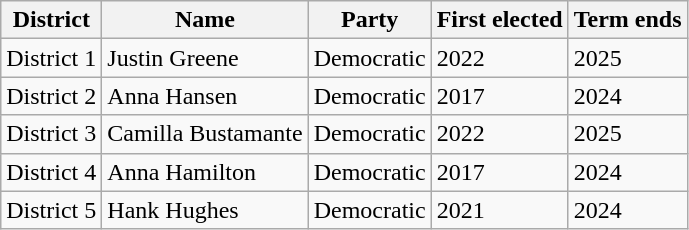<table class="wikitable sortable">
<tr>
<th>District</th>
<th>Name</th>
<th>Party</th>
<th>First elected</th>
<th>Term ends</th>
</tr>
<tr>
<td>District 1</td>
<td>Justin Greene</td>
<td>Democratic</td>
<td>2022</td>
<td>2025</td>
</tr>
<tr>
<td>District 2</td>
<td>Anna Hansen</td>
<td>Democratic</td>
<td>2017</td>
<td>2024</td>
</tr>
<tr>
<td>District 3</td>
<td>Camilla Bustamante</td>
<td>Democratic</td>
<td>2022</td>
<td>2025</td>
</tr>
<tr>
<td>District 4</td>
<td>Anna Hamilton</td>
<td>Democratic</td>
<td>2017</td>
<td>2024</td>
</tr>
<tr>
<td>District 5</td>
<td>Hank Hughes</td>
<td>Democratic</td>
<td>2021</td>
<td>2024</td>
</tr>
</table>
